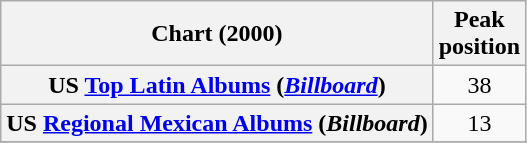<table class="wikitable sortable plainrowheaders" style="text-align:center;">
<tr>
<th scope="col">Chart (2000)</th>
<th scope="col">Peak<br>position</th>
</tr>
<tr>
<th scope="row">US <a href='#'>Top Latin Albums</a> (<a href='#'><em>Billboard</em></a>)</th>
<td>38</td>
</tr>
<tr>
<th scope="row">US <a href='#'>Regional Mexican Albums</a> (<em>Billboard</em>)</th>
<td>13</td>
</tr>
<tr>
</tr>
</table>
